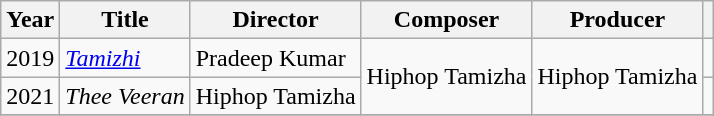<table class="wikitable">
<tr>
<th><strong>Year</strong></th>
<th><strong>Title</strong></th>
<th><strong>Director</strong></th>
<th><strong>Composer</strong></th>
<th><strong>Producer</strong></th>
<th></th>
</tr>
<tr>
<td>2019</td>
<td><em><a href='#'>Tamizhi</a></em></td>
<td>Pradeep Kumar</td>
<td rowspan=2>Hiphop Tamizha</td>
<td rowspan=2>Hiphop Tamizha</td>
<td></td>
</tr>
<tr>
<td>2021</td>
<td><em>Thee Veeran</em></td>
<td>Hiphop Tamizha</td>
<td></td>
</tr>
<tr>
</tr>
</table>
